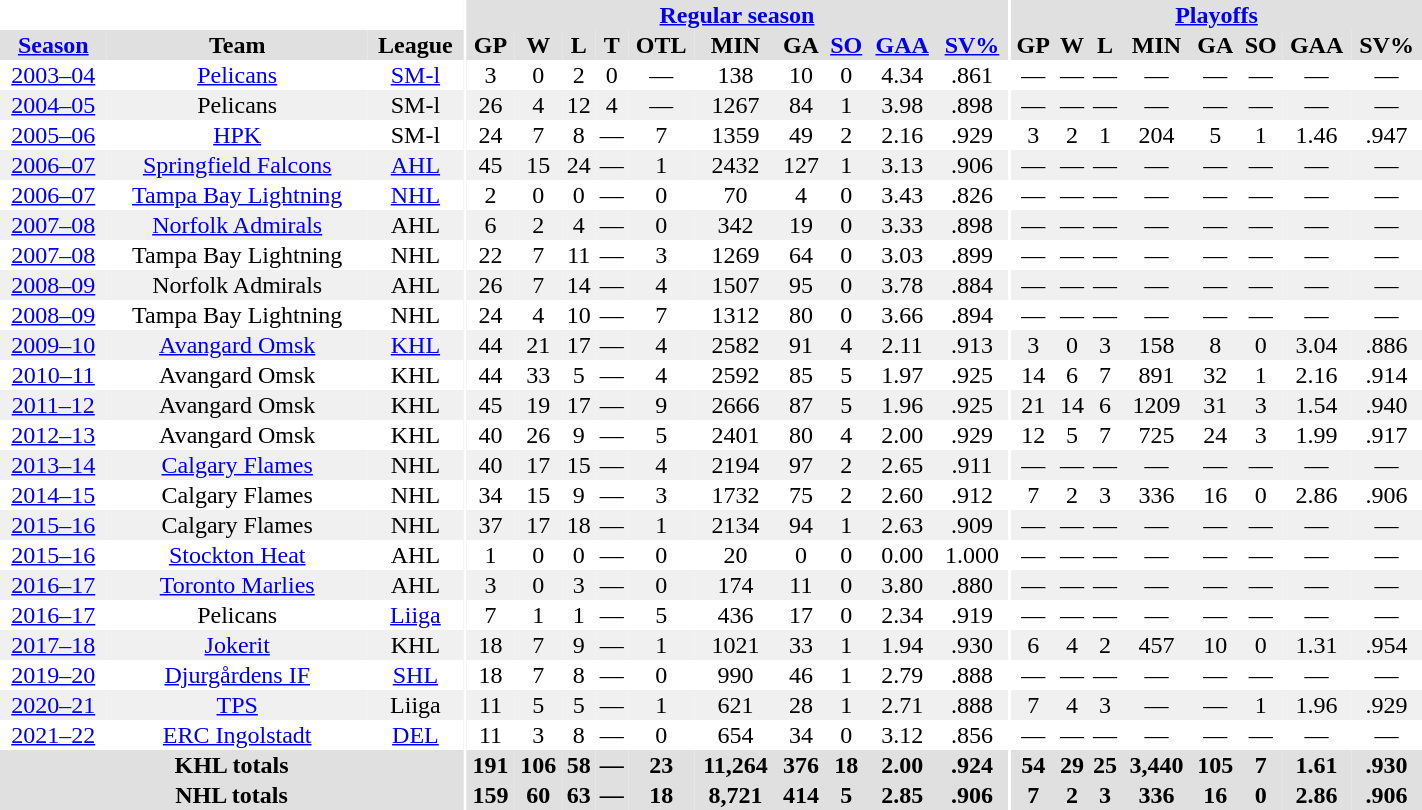<table border="0" cellpadding="1" cellspacing="0" style="width:75%; text-align:center;">
<tr bgcolor="#e0e0e0">
<th colspan="3" bgcolor="#ffffff"></th>
<th rowspan="99" bgcolor="#ffffff"></th>
<th colspan="10" bgcolor="#e0e0e0"><a href='#'>Regular season</a></th>
<th rowspan="99" bgcolor="#ffffff"></th>
<th colspan="8" bgcolor="#e0e0e0"><a href='#'>Playoffs</a></th>
</tr>
<tr bgcolor="#e0e0e0">
<th><a href='#'>Season</a></th>
<th>Team</th>
<th>League</th>
<th>GP</th>
<th>W</th>
<th>L</th>
<th>T</th>
<th>OTL</th>
<th>MIN</th>
<th>GA</th>
<th><a href='#'>SO</a></th>
<th><a href='#'>GAA</a></th>
<th><a href='#'>SV%</a></th>
<th>GP</th>
<th>W</th>
<th>L</th>
<th>MIN</th>
<th>GA</th>
<th>SO</th>
<th>GAA</th>
<th>SV%</th>
</tr>
<tr>
<td><a href='#'>2003–04</a></td>
<td><a href='#'>Pelicans</a></td>
<td><a href='#'>SM-l</a></td>
<td>3</td>
<td>0</td>
<td>2</td>
<td>0</td>
<td>—</td>
<td>138</td>
<td>10</td>
<td>0</td>
<td>4.34</td>
<td>.861</td>
<td>—</td>
<td>—</td>
<td>—</td>
<td>—</td>
<td>—</td>
<td>—</td>
<td>—</td>
<td>—</td>
</tr>
<tr bgcolor="#f0f0f0">
<td><a href='#'>2004–05</a></td>
<td>Pelicans</td>
<td>SM-l</td>
<td>26</td>
<td>4</td>
<td>12</td>
<td>4</td>
<td>—</td>
<td>1267</td>
<td>84</td>
<td>1</td>
<td>3.98</td>
<td>.898</td>
<td>—</td>
<td>—</td>
<td>—</td>
<td>—</td>
<td>—</td>
<td>—</td>
<td>—</td>
<td>—</td>
</tr>
<tr>
<td><a href='#'>2005–06</a></td>
<td><a href='#'>HPK</a></td>
<td>SM-l</td>
<td>24</td>
<td>7</td>
<td>8</td>
<td>—</td>
<td>7</td>
<td>1359</td>
<td>49</td>
<td>2</td>
<td>2.16</td>
<td>.929</td>
<td>3</td>
<td>2</td>
<td>1</td>
<td>204</td>
<td>5</td>
<td>1</td>
<td>1.46</td>
<td>.947</td>
</tr>
<tr bgcolor="#f0f0f0">
<td><a href='#'>2006–07</a></td>
<td><a href='#'>Springfield Falcons</a></td>
<td><a href='#'>AHL</a></td>
<td>45</td>
<td>15</td>
<td>24</td>
<td>—</td>
<td>1</td>
<td>2432</td>
<td>127</td>
<td>1</td>
<td>3.13</td>
<td>.906</td>
<td>—</td>
<td>—</td>
<td>—</td>
<td>—</td>
<td>—</td>
<td>—</td>
<td>—</td>
<td>—</td>
</tr>
<tr>
<td><a href='#'>2006–07</a></td>
<td><a href='#'>Tampa Bay Lightning</a></td>
<td><a href='#'>NHL</a></td>
<td>2</td>
<td>0</td>
<td>0</td>
<td>—</td>
<td>0</td>
<td>70</td>
<td>4</td>
<td>0</td>
<td>3.43</td>
<td>.826</td>
<td>—</td>
<td>—</td>
<td>—</td>
<td>—</td>
<td>—</td>
<td>—</td>
<td>—</td>
<td>—</td>
</tr>
<tr bgcolor="#f0f0f0">
<td><a href='#'>2007–08</a></td>
<td><a href='#'>Norfolk Admirals</a></td>
<td>AHL</td>
<td>6</td>
<td>2</td>
<td>4</td>
<td>—</td>
<td>0</td>
<td>342</td>
<td>19</td>
<td>0</td>
<td>3.33</td>
<td>.898</td>
<td>—</td>
<td>—</td>
<td>—</td>
<td>—</td>
<td>—</td>
<td>—</td>
<td>—</td>
<td>—</td>
</tr>
<tr>
<td><a href='#'>2007–08</a></td>
<td>Tampa Bay Lightning</td>
<td>NHL</td>
<td>22</td>
<td>7</td>
<td>11</td>
<td>—</td>
<td>3</td>
<td>1269</td>
<td>64</td>
<td>0</td>
<td>3.03</td>
<td>.899</td>
<td>—</td>
<td>—</td>
<td>—</td>
<td>—</td>
<td>—</td>
<td>—</td>
<td>—</td>
<td>—</td>
</tr>
<tr bgcolor="#f0f0f0">
<td><a href='#'>2008–09</a></td>
<td>Norfolk Admirals</td>
<td>AHL</td>
<td>26</td>
<td>7</td>
<td>14</td>
<td>—</td>
<td>4</td>
<td>1507</td>
<td>95</td>
<td>0</td>
<td>3.78</td>
<td>.884</td>
<td>—</td>
<td>—</td>
<td>—</td>
<td>—</td>
<td>—</td>
<td>—</td>
<td>—</td>
<td>—</td>
</tr>
<tr>
<td><a href='#'>2008–09</a></td>
<td>Tampa Bay Lightning</td>
<td>NHL</td>
<td>24</td>
<td>4</td>
<td>10</td>
<td>—</td>
<td>7</td>
<td>1312</td>
<td>80</td>
<td>0</td>
<td>3.66</td>
<td>.894</td>
<td>—</td>
<td>—</td>
<td>—</td>
<td>—</td>
<td>—</td>
<td>—</td>
<td>—</td>
<td>—</td>
</tr>
<tr bgcolor="#f0f0f0">
<td><a href='#'>2009–10</a></td>
<td><a href='#'>Avangard Omsk</a></td>
<td><a href='#'>KHL</a></td>
<td>44</td>
<td>21</td>
<td>17</td>
<td>—</td>
<td>4</td>
<td>2582</td>
<td>91</td>
<td>4</td>
<td>2.11</td>
<td>.913</td>
<td>3</td>
<td>0</td>
<td>3</td>
<td>158</td>
<td>8</td>
<td>0</td>
<td>3.04</td>
<td>.886</td>
</tr>
<tr>
<td><a href='#'>2010–11</a></td>
<td>Avangard Omsk</td>
<td>KHL</td>
<td>44</td>
<td>33</td>
<td>5</td>
<td>—</td>
<td>4</td>
<td>2592</td>
<td>85</td>
<td>5</td>
<td>1.97</td>
<td>.925</td>
<td>14</td>
<td>6</td>
<td>7</td>
<td>891</td>
<td>32</td>
<td>1</td>
<td>2.16</td>
<td>.914</td>
</tr>
<tr bgcolor="#f0f0f0">
<td><a href='#'>2011–12</a></td>
<td>Avangard Omsk</td>
<td>KHL</td>
<td>45</td>
<td>19</td>
<td>17</td>
<td>—</td>
<td>9</td>
<td>2666</td>
<td>87</td>
<td>5</td>
<td>1.96</td>
<td>.925</td>
<td>21</td>
<td>14</td>
<td>6</td>
<td>1209</td>
<td>31</td>
<td>3</td>
<td>1.54</td>
<td>.940</td>
</tr>
<tr>
<td><a href='#'>2012–13</a></td>
<td>Avangard Omsk</td>
<td>KHL</td>
<td>40</td>
<td>26</td>
<td>9</td>
<td>—</td>
<td>5</td>
<td>2401</td>
<td>80</td>
<td>4</td>
<td>2.00</td>
<td>.929</td>
<td>12</td>
<td>5</td>
<td>7</td>
<td>725</td>
<td>24</td>
<td>3</td>
<td>1.99</td>
<td>.917</td>
</tr>
<tr bgcolor="#f0f0f0">
<td><a href='#'>2013–14</a></td>
<td><a href='#'>Calgary Flames</a></td>
<td>NHL</td>
<td>40</td>
<td>17</td>
<td>15</td>
<td>—</td>
<td>4</td>
<td>2194</td>
<td>97</td>
<td>2</td>
<td>2.65</td>
<td>.911</td>
<td>—</td>
<td>—</td>
<td>—</td>
<td>—</td>
<td>—</td>
<td>—</td>
<td>—</td>
<td>—</td>
</tr>
<tr>
<td><a href='#'>2014–15</a></td>
<td>Calgary Flames</td>
<td>NHL</td>
<td>34</td>
<td>15</td>
<td>9</td>
<td>—</td>
<td>3</td>
<td>1732</td>
<td>75</td>
<td>2</td>
<td>2.60</td>
<td>.912</td>
<td>7</td>
<td>2</td>
<td>3</td>
<td>336</td>
<td>16</td>
<td>0</td>
<td>2.86</td>
<td>.906</td>
</tr>
<tr bgcolor="#f0f0f0">
<td><a href='#'>2015–16</a></td>
<td>Calgary Flames</td>
<td>NHL</td>
<td>37</td>
<td>17</td>
<td>18</td>
<td>—</td>
<td>1</td>
<td>2134</td>
<td>94</td>
<td>1</td>
<td>2.63</td>
<td>.909</td>
<td>—</td>
<td>—</td>
<td>—</td>
<td>—</td>
<td>—</td>
<td>—</td>
<td>—</td>
<td>—</td>
</tr>
<tr>
<td><a href='#'>2015–16</a></td>
<td><a href='#'>Stockton Heat</a></td>
<td>AHL</td>
<td>1</td>
<td>0</td>
<td>0</td>
<td>—</td>
<td>0</td>
<td>20</td>
<td>0</td>
<td>0</td>
<td>0.00</td>
<td>1.000</td>
<td>—</td>
<td>—</td>
<td>—</td>
<td>—</td>
<td>—</td>
<td>—</td>
<td>—</td>
<td>—</td>
</tr>
<tr bgcolor="#f0f0f0">
<td><a href='#'>2016–17</a></td>
<td><a href='#'>Toronto Marlies</a></td>
<td>AHL</td>
<td>3</td>
<td>0</td>
<td>3</td>
<td>—</td>
<td>0</td>
<td>174</td>
<td>11</td>
<td>0</td>
<td>3.80</td>
<td>.880</td>
<td>—</td>
<td>—</td>
<td>—</td>
<td>—</td>
<td>—</td>
<td>—</td>
<td>—</td>
<td>—</td>
</tr>
<tr>
<td><a href='#'>2016–17</a></td>
<td>Pelicans</td>
<td><a href='#'>Liiga</a></td>
<td>7</td>
<td>1</td>
<td>1</td>
<td>—</td>
<td>5</td>
<td>436</td>
<td>17</td>
<td>0</td>
<td>2.34</td>
<td>.919</td>
<td>—</td>
<td>—</td>
<td>—</td>
<td>—</td>
<td>—</td>
<td>—</td>
<td>—</td>
<td>—</td>
</tr>
<tr bgcolor="#f0f0f0">
<td><a href='#'>2017–18</a></td>
<td><a href='#'>Jokerit</a></td>
<td>KHL</td>
<td>18</td>
<td>7</td>
<td>9</td>
<td>—</td>
<td>1</td>
<td>1021</td>
<td>33</td>
<td>1</td>
<td>1.94</td>
<td>.930</td>
<td>6</td>
<td>4</td>
<td>2</td>
<td>457</td>
<td>10</td>
<td>0</td>
<td>1.31</td>
<td>.954</td>
</tr>
<tr>
<td><a href='#'>2019–20</a></td>
<td><a href='#'>Djurgårdens IF</a></td>
<td><a href='#'>SHL</a></td>
<td>18</td>
<td>7</td>
<td>8</td>
<td>—</td>
<td>0</td>
<td>990</td>
<td>46</td>
<td>1</td>
<td>2.79</td>
<td>.888</td>
<td>—</td>
<td>—</td>
<td>—</td>
<td>—</td>
<td>—</td>
<td>—</td>
<td>—</td>
<td>—</td>
</tr>
<tr bgcolor="#f0f0f0">
<td><a href='#'>2020–21</a></td>
<td><a href='#'>TPS</a></td>
<td>Liiga</td>
<td>11</td>
<td>5</td>
<td>5</td>
<td>—</td>
<td>1</td>
<td>621</td>
<td>28</td>
<td>1</td>
<td>2.71</td>
<td>.888</td>
<td>7</td>
<td>4</td>
<td>3</td>
<td>—</td>
<td>—</td>
<td>1</td>
<td>1.96</td>
<td>.929</td>
</tr>
<tr>
<td><a href='#'>2021–22</a></td>
<td><a href='#'>ERC Ingolstadt</a></td>
<td><a href='#'>DEL</a></td>
<td>11</td>
<td>3</td>
<td>8</td>
<td>—</td>
<td>0</td>
<td>654</td>
<td>34</td>
<td>0</td>
<td>3.12</td>
<td>.856</td>
<td>—</td>
<td>—</td>
<td>—</td>
<td>—</td>
<td>—</td>
<td>—</td>
<td>—</td>
<td>—</td>
</tr>
<tr bgcolor="#e0e0e0">
<th colspan="3">KHL totals</th>
<th>191</th>
<th>106</th>
<th>58</th>
<th>—</th>
<th>23</th>
<th>11,264</th>
<th>376</th>
<th>18</th>
<th>2.00</th>
<th>.924</th>
<th>54</th>
<th>29</th>
<th>25</th>
<th>3,440</th>
<th>105</th>
<th>7</th>
<th>1.61</th>
<th>.930</th>
</tr>
<tr bgcolor="#e0e0e0">
<th colspan="3">NHL totals</th>
<th>159</th>
<th>60</th>
<th>63</th>
<th>—</th>
<th>18</th>
<th>8,721</th>
<th>414</th>
<th>5</th>
<th>2.85</th>
<th>.906</th>
<th>7</th>
<th>2</th>
<th>3</th>
<th>336</th>
<th>16</th>
<th>0</th>
<th>2.86</th>
<th>.906</th>
</tr>
</table>
